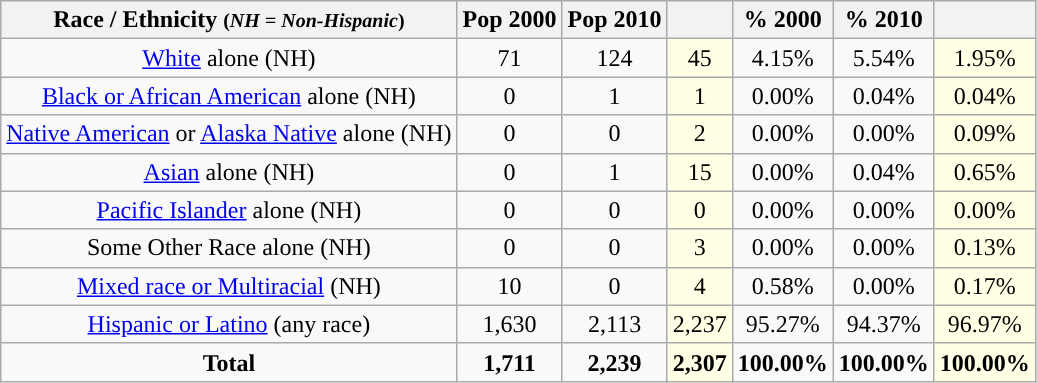<table class="wikitable" style="text-align:center;">
<tr>
<th>Race / Ethnicity <small>(<em>NH = Non-Hispanic</em>)</small></th>
<th>Pop 2000</th>
<th>Pop 2010</th>
<th></th>
<th>% 2000</th>
<th>% 2010</th>
<th></th>
</tr>
<tr>
<td><a href='#'>White</a> alone (NH)</td>
<td>71</td>
<td>124</td>
<td style='background: #ffffe6;'>45</td>
<td>4.15%</td>
<td>5.54%</td>
<td style='background: #ffffe6;'>1.95%</td>
</tr>
<tr>
<td><a href='#'>Black or African American</a> alone (NH)</td>
<td>0</td>
<td>1</td>
<td style='background: #ffffe6;'>1</td>
<td>0.00%</td>
<td>0.04%</td>
<td style='background: #ffffe6;'>0.04%</td>
</tr>
<tr>
<td><a href='#'>Native American</a> or <a href='#'>Alaska Native</a> alone (NH)</td>
<td>0</td>
<td>0</td>
<td style='background: #ffffe6;'>2</td>
<td>0.00%</td>
<td>0.00%</td>
<td style='background: #ffffe6;'>0.09%</td>
</tr>
<tr>
<td><a href='#'>Asian</a> alone (NH)</td>
<td>0</td>
<td>1</td>
<td style='background: #ffffe6;'>15</td>
<td>0.00%</td>
<td>0.04%</td>
<td style='background: #ffffe6;'>0.65%</td>
</tr>
<tr>
<td><a href='#'>Pacific Islander</a> alone (NH)</td>
<td>0</td>
<td>0</td>
<td style='background: #ffffe6;'>0</td>
<td>0.00%</td>
<td>0.00%</td>
<td style='background: #ffffe6;'>0.00%</td>
</tr>
<tr>
<td>Some Other Race alone (NH)</td>
<td>0</td>
<td>0</td>
<td style='background: #ffffe6;'>3</td>
<td>0.00%</td>
<td>0.00%</td>
<td style='background: #ffffe6;'>0.13%</td>
</tr>
<tr>
<td><a href='#'>Mixed race or Multiracial</a> (NH)</td>
<td>10</td>
<td>0</td>
<td style='background: #ffffe6;'>4</td>
<td>0.58%</td>
<td>0.00%</td>
<td style='background: #ffffe6;'>0.17%</td>
</tr>
<tr>
<td><a href='#'>Hispanic or Latino</a> (any race)</td>
<td>1,630</td>
<td>2,113</td>
<td style='background: #ffffe6;'>2,237</td>
<td>95.27%</td>
<td>94.37%</td>
<td style='background: #ffffe6;'>96.97%</td>
</tr>
<tr>
<td><strong>Total</strong></td>
<td><strong>1,711</strong></td>
<td><strong>2,239</strong></td>
<td style='background: #ffffe6;'><strong>2,307</strong></td>
<td><strong>100.00%</strong></td>
<td><strong>100.00%</strong></td>
<td style='background: #ffffe6;'><strong>100.00%</strong></td>
</tr>
</table>
